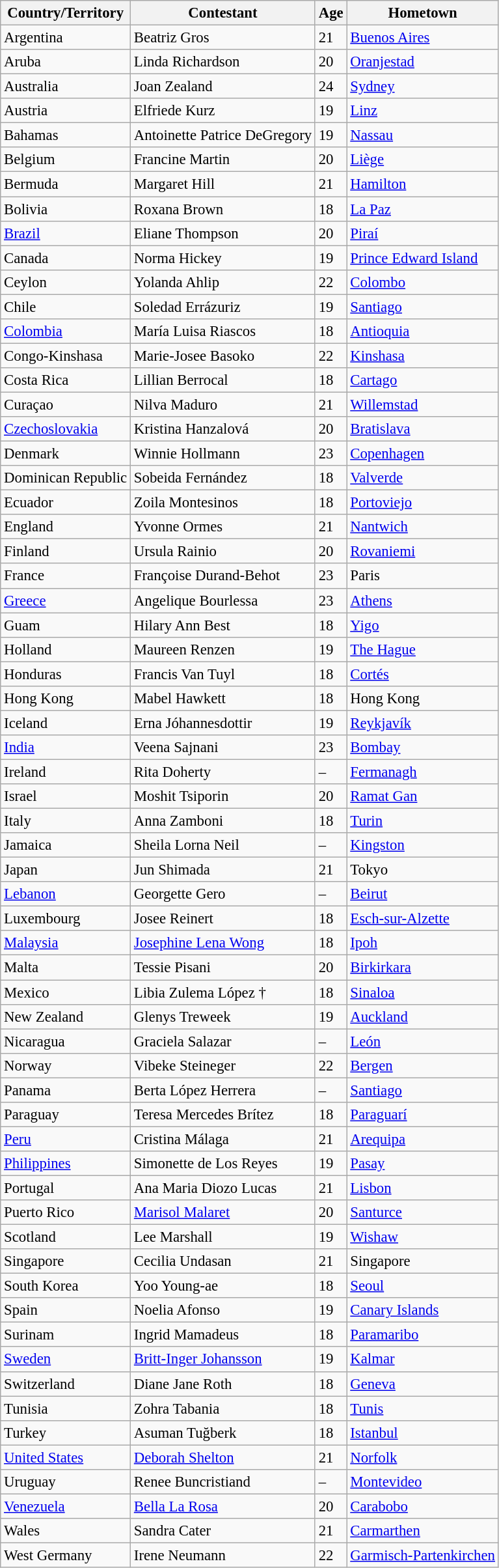<table class="wikitable sortable" style="font-size: 95%;">
<tr>
<th>Country/Territory</th>
<th>Contestant</th>
<th>Age</th>
<th>Hometown</th>
</tr>
<tr>
<td> Argentina</td>
<td>Beatriz Gros</td>
<td>21</td>
<td><a href='#'>Buenos Aires</a></td>
</tr>
<tr>
<td> Aruba</td>
<td>Linda Richardson</td>
<td>20</td>
<td><a href='#'>Oranjestad</a></td>
</tr>
<tr>
<td> Australia</td>
<td>Joan Zealand</td>
<td>24</td>
<td><a href='#'>Sydney</a></td>
</tr>
<tr>
<td> Austria</td>
<td>Elfriede Kurz</td>
<td>19</td>
<td><a href='#'>Linz</a></td>
</tr>
<tr>
<td> Bahamas</td>
<td>Antoinette Patrice DeGregory</td>
<td>19</td>
<td><a href='#'>Nassau</a></td>
</tr>
<tr>
<td> Belgium</td>
<td>Francine Martin</td>
<td>20</td>
<td><a href='#'>Liège</a></td>
</tr>
<tr>
<td> Bermuda</td>
<td>Margaret Hill</td>
<td>21</td>
<td><a href='#'>Hamilton</a></td>
</tr>
<tr>
<td> Bolivia</td>
<td>Roxana Brown</td>
<td>18</td>
<td><a href='#'>La Paz</a></td>
</tr>
<tr>
<td> <a href='#'>Brazil</a></td>
<td>Eliane Thompson</td>
<td>20</td>
<td><a href='#'>Piraí</a></td>
</tr>
<tr>
<td> Canada</td>
<td>Norma Hickey</td>
<td>19</td>
<td><a href='#'>Prince Edward Island</a></td>
</tr>
<tr>
<td> Ceylon</td>
<td>Yolanda Ahlip</td>
<td>22</td>
<td><a href='#'>Colombo</a></td>
</tr>
<tr>
<td> Chile</td>
<td>Soledad Errázuriz</td>
<td>19</td>
<td><a href='#'>Santiago</a></td>
</tr>
<tr>
<td> <a href='#'>Colombia</a></td>
<td>María Luisa Riascos</td>
<td>18</td>
<td><a href='#'>Antioquia</a></td>
</tr>
<tr>
<td> Congo-Kinshasa</td>
<td>Marie-Josee Basoko</td>
<td>22</td>
<td><a href='#'>Kinshasa</a></td>
</tr>
<tr>
<td> Costa Rica</td>
<td>Lillian Berrocal</td>
<td>18</td>
<td><a href='#'>Cartago</a></td>
</tr>
<tr>
<td> Curaçao</td>
<td>Nilva Maduro</td>
<td>21</td>
<td><a href='#'>Willemstad</a></td>
</tr>
<tr>
<td> <a href='#'>Czechoslovakia</a></td>
<td>Kristina Hanzalová</td>
<td>20</td>
<td><a href='#'>Bratislava</a></td>
</tr>
<tr>
<td> Denmark</td>
<td>Winnie Hollmann</td>
<td>23</td>
<td><a href='#'>Copenhagen</a></td>
</tr>
<tr>
<td> Dominican Republic</td>
<td>Sobeida Fernández</td>
<td>18</td>
<td><a href='#'>Valverde</a></td>
</tr>
<tr>
<td> Ecuador</td>
<td>Zoila Montesinos</td>
<td>18</td>
<td><a href='#'>Portoviejo</a></td>
</tr>
<tr>
<td> England</td>
<td>Yvonne Ormes</td>
<td>21</td>
<td><a href='#'>Nantwich</a></td>
</tr>
<tr>
<td> Finland</td>
<td>Ursula Rainio</td>
<td>20</td>
<td><a href='#'>Rovaniemi</a></td>
</tr>
<tr>
<td> France</td>
<td>Françoise Durand-Behot</td>
<td>23</td>
<td>Paris</td>
</tr>
<tr>
<td> <a href='#'>Greece</a></td>
<td>Angelique Bourlessa</td>
<td>23</td>
<td><a href='#'>Athens</a></td>
</tr>
<tr>
<td> Guam</td>
<td>Hilary Ann Best</td>
<td>18</td>
<td><a href='#'>Yigo</a></td>
</tr>
<tr>
<td> Holland</td>
<td>Maureen Renzen</td>
<td>19</td>
<td><a href='#'>The Hague</a></td>
</tr>
<tr>
<td> Honduras</td>
<td>Francis Van Tuyl</td>
<td>18</td>
<td><a href='#'>Cortés</a></td>
</tr>
<tr>
<td> Hong Kong</td>
<td>Mabel Hawkett</td>
<td>18</td>
<td>Hong Kong</td>
</tr>
<tr>
<td> Iceland</td>
<td>Erna Jóhannesdottir</td>
<td>19</td>
<td><a href='#'>Reykjavík</a></td>
</tr>
<tr>
<td> <a href='#'>India</a></td>
<td>Veena Sajnani</td>
<td>23</td>
<td><a href='#'>Bombay</a></td>
</tr>
<tr>
<td> Ireland</td>
<td>Rita Doherty</td>
<td>–</td>
<td><a href='#'>Fermanagh</a></td>
</tr>
<tr>
<td> Israel</td>
<td>Moshit Tsiporin</td>
<td>20</td>
<td><a href='#'>Ramat Gan</a></td>
</tr>
<tr>
<td> Italy</td>
<td>Anna Zamboni</td>
<td>18</td>
<td><a href='#'>Turin</a></td>
</tr>
<tr>
<td> Jamaica</td>
<td>Sheila Lorna Neil</td>
<td>–</td>
<td><a href='#'>Kingston</a></td>
</tr>
<tr>
<td> Japan</td>
<td>Jun Shimada</td>
<td>21</td>
<td>Tokyo</td>
</tr>
<tr>
<td> <a href='#'>Lebanon</a></td>
<td>Georgette Gero</td>
<td>–</td>
<td><a href='#'>Beirut</a></td>
</tr>
<tr>
<td> Luxembourg</td>
<td>Josee Reinert</td>
<td>18</td>
<td><a href='#'>Esch-sur-Alzette</a></td>
</tr>
<tr>
<td> <a href='#'>Malaysia</a></td>
<td><a href='#'>Josephine Lena Wong</a></td>
<td>18</td>
<td><a href='#'>Ipoh</a></td>
</tr>
<tr>
<td> Malta</td>
<td>Tessie Pisani</td>
<td>20</td>
<td><a href='#'>Birkirkara</a></td>
</tr>
<tr>
<td> Mexico</td>
<td>Libia Zulema López †</td>
<td>18</td>
<td><a href='#'>Sinaloa</a></td>
</tr>
<tr>
<td> New Zealand</td>
<td>Glenys Treweek</td>
<td>19</td>
<td><a href='#'>Auckland</a></td>
</tr>
<tr>
<td> Nicaragua</td>
<td>Graciela Salazar</td>
<td>–</td>
<td><a href='#'>León</a></td>
</tr>
<tr>
<td> Norway</td>
<td>Vibeke Steineger</td>
<td>22</td>
<td><a href='#'>Bergen</a></td>
</tr>
<tr>
<td> Panama</td>
<td>Berta López Herrera</td>
<td>–</td>
<td><a href='#'>Santiago</a></td>
</tr>
<tr>
<td> Paraguay</td>
<td>Teresa Mercedes Brítez</td>
<td>18</td>
<td><a href='#'>Paraguarí</a></td>
</tr>
<tr>
<td> <a href='#'>Peru</a></td>
<td>Cristina Málaga</td>
<td>21</td>
<td><a href='#'>Arequipa</a></td>
</tr>
<tr>
<td> <a href='#'>Philippines</a></td>
<td>Simonette de Los Reyes</td>
<td>19</td>
<td><a href='#'>Pasay</a></td>
</tr>
<tr>
<td> Portugal</td>
<td>Ana Maria Diozo Lucas</td>
<td>21</td>
<td><a href='#'>Lisbon</a></td>
</tr>
<tr>
<td> Puerto Rico</td>
<td><a href='#'>Marisol Malaret</a></td>
<td>20</td>
<td><a href='#'>Santurce</a></td>
</tr>
<tr>
<td> Scotland</td>
<td>Lee Marshall</td>
<td>19</td>
<td><a href='#'>Wishaw</a></td>
</tr>
<tr>
<td> Singapore</td>
<td>Cecilia Undasan</td>
<td>21</td>
<td>Singapore</td>
</tr>
<tr>
<td> South Korea</td>
<td>Yoo Young-ae</td>
<td>18</td>
<td><a href='#'>Seoul</a></td>
</tr>
<tr>
<td> Spain</td>
<td>Noelia Afonso</td>
<td>19</td>
<td><a href='#'>Canary Islands</a></td>
</tr>
<tr>
<td> Surinam</td>
<td>Ingrid Mamadeus</td>
<td>18</td>
<td><a href='#'>Paramaribo</a></td>
</tr>
<tr>
<td> <a href='#'>Sweden</a></td>
<td><a href='#'>Britt-Inger Johansson</a></td>
<td>19</td>
<td><a href='#'>Kalmar</a></td>
</tr>
<tr>
<td> Switzerland</td>
<td>Diane Jane Roth</td>
<td>18</td>
<td><a href='#'>Geneva</a></td>
</tr>
<tr>
<td> Tunisia</td>
<td>Zohra Tabania</td>
<td>18</td>
<td><a href='#'>Tunis</a></td>
</tr>
<tr>
<td> Turkey</td>
<td>Asuman Tuğberk</td>
<td>18</td>
<td><a href='#'>Istanbul</a></td>
</tr>
<tr>
<td> <a href='#'>United States</a></td>
<td><a href='#'>Deborah Shelton</a></td>
<td>21</td>
<td><a href='#'>Norfolk</a></td>
</tr>
<tr>
<td> Uruguay</td>
<td>Renee Buncristiand</td>
<td>–</td>
<td><a href='#'>Montevideo</a></td>
</tr>
<tr>
<td> <a href='#'>Venezuela</a></td>
<td><a href='#'>Bella La Rosa</a></td>
<td>20</td>
<td><a href='#'>Carabobo</a></td>
</tr>
<tr>
<td> Wales</td>
<td>Sandra Cater</td>
<td>21</td>
<td><a href='#'>Carmarthen</a></td>
</tr>
<tr>
<td> West Germany</td>
<td>Irene Neumann</td>
<td>22</td>
<td><a href='#'>Garmisch-Partenkirchen</a></td>
</tr>
</table>
